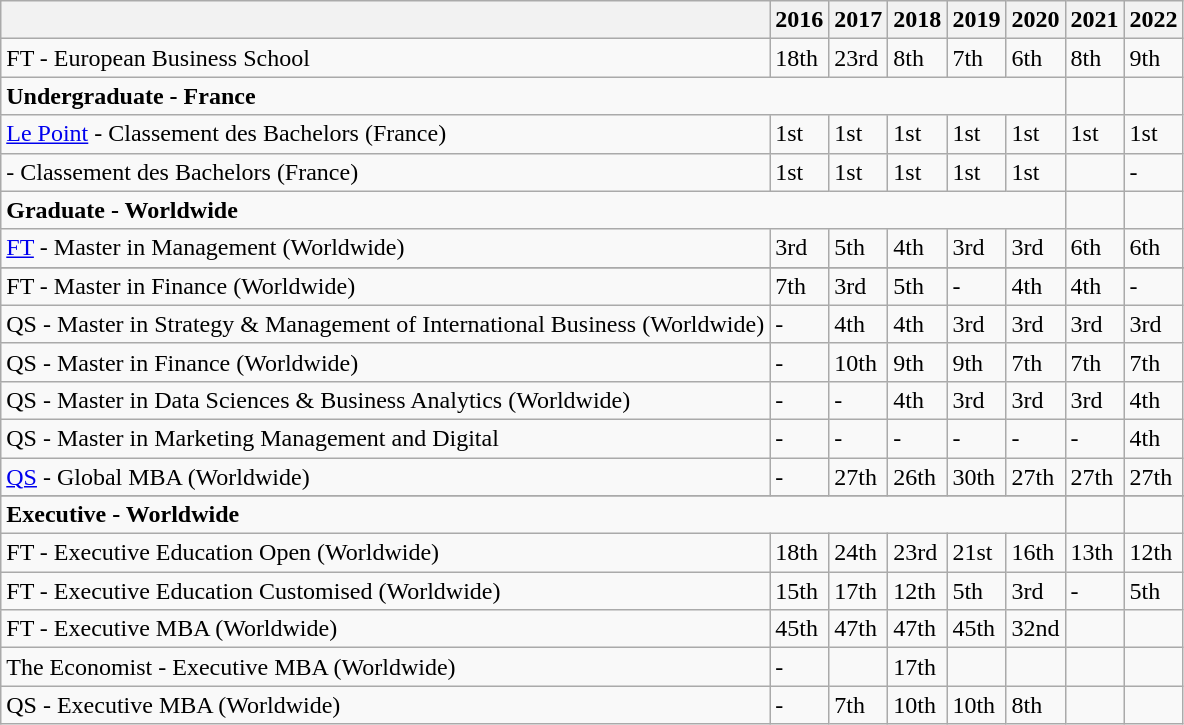<table class="wikitable">
<tr>
<th></th>
<th>2016</th>
<th>2017</th>
<th>2018</th>
<th>2019</th>
<th>2020</th>
<th>2021</th>
<th>2022</th>
</tr>
<tr>
<td>FT - European Business School</td>
<td>18th</td>
<td>23rd</td>
<td>8th</td>
<td>7th</td>
<td>6th</td>
<td>8th</td>
<td>9th</td>
</tr>
<tr>
<td colspan="6"><strong>Undergraduate - France</strong></td>
<td></td>
<td></td>
</tr>
<tr>
<td><a href='#'>Le Point</a> - Classement des Bachelors (France)</td>
<td>1st</td>
<td>1st</td>
<td>1st</td>
<td>1st</td>
<td>1st</td>
<td>1st</td>
<td>1st</td>
</tr>
<tr>
<td> - Classement des Bachelors (France)</td>
<td>1st</td>
<td>1st</td>
<td>1st</td>
<td>1st</td>
<td>1st</td>
<td></td>
<td>-</td>
</tr>
<tr>
<td colspan="6"><strong>Graduate - Worldwide</strong></td>
<td></td>
<td></td>
</tr>
<tr>
<td><a href='#'>FT</a> - Master in Management (Worldwide)</td>
<td>3rd</td>
<td>5th</td>
<td>4th</td>
<td>3rd</td>
<td>3rd</td>
<td>6th</td>
<td>6th</td>
</tr>
<tr>
</tr>
<tr>
<td>FT - Master in Finance (Worldwide)</td>
<td>7th</td>
<td>3rd</td>
<td>5th</td>
<td>-</td>
<td>4th</td>
<td>4th</td>
<td>-</td>
</tr>
<tr>
<td>QS - Master in Strategy & Management of International Business (Worldwide)</td>
<td>-</td>
<td>4th</td>
<td>4th</td>
<td>3rd</td>
<td>3rd</td>
<td>3rd</td>
<td>3rd</td>
</tr>
<tr>
<td>QS - Master in Finance (Worldwide)</td>
<td>-</td>
<td>10th</td>
<td>9th</td>
<td>9th</td>
<td>7th</td>
<td>7th</td>
<td>7th</td>
</tr>
<tr>
<td>QS - Master in Data Sciences & Business Analytics (Worldwide)</td>
<td>-</td>
<td>-</td>
<td>4th</td>
<td>3rd</td>
<td>3rd</td>
<td>3rd</td>
<td>4th</td>
</tr>
<tr>
<td>QS - Master in Marketing Management and Digital</td>
<td>-</td>
<td>-</td>
<td>-</td>
<td>-</td>
<td>-</td>
<td>-</td>
<td>4th</td>
</tr>
<tr>
<td><a href='#'>QS</a> - Global MBA (Worldwide)</td>
<td>-</td>
<td>27th</td>
<td>26th</td>
<td>30th</td>
<td>27th</td>
<td>27th</td>
<td>27th</td>
</tr>
<tr>
</tr>
<tr>
<td colspan="6"><strong>Executive - Worldwide</strong></td>
<td></td>
<td></td>
</tr>
<tr>
<td>FT - Executive Education Open (Worldwide)</td>
<td>18th</td>
<td>24th</td>
<td>23rd</td>
<td>21st</td>
<td>16th</td>
<td>13th</td>
<td>12th</td>
</tr>
<tr>
<td>FT - Executive Education Customised (Worldwide)</td>
<td>15th</td>
<td>17th</td>
<td>12th</td>
<td>5th</td>
<td>3rd</td>
<td>-</td>
<td>5th</td>
</tr>
<tr>
<td>FT - Executive MBA (Worldwide)</td>
<td>45th</td>
<td>47th</td>
<td>47th</td>
<td>45th</td>
<td>32nd</td>
<td></td>
<td></td>
</tr>
<tr>
<td>The Economist - Executive MBA (Worldwide)</td>
<td>-</td>
<td></td>
<td>17th</td>
<td></td>
<td></td>
<td></td>
<td></td>
</tr>
<tr>
<td>QS - Executive MBA (Worldwide)</td>
<td>-</td>
<td>7th</td>
<td>10th</td>
<td>10th</td>
<td>8th</td>
<td></td>
<td></td>
</tr>
</table>
